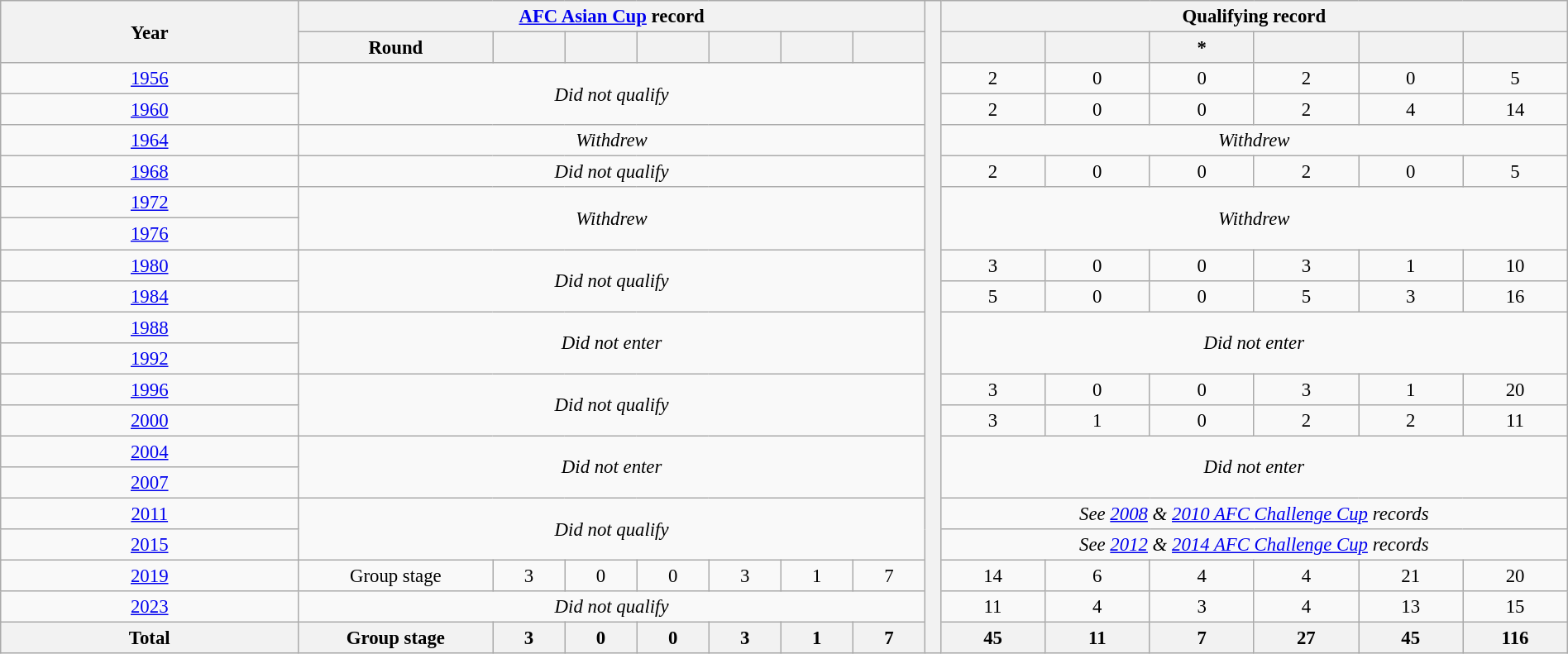<table class="wikitable" style="text-align: center; font-size:95%;" width=100%>
<tr>
<th rowspan=2 width=19%>Year</th>
<th colspan=7 width=40%><a href='#'>AFC Asian Cup</a> record</th>
<th rowspan=22 width=1%></th>
<th colspan=6 width=40%>Qualifying record</th>
</tr>
<tr>
<th>Round</th>
<th width=25></th>
<th width=25></th>
<th width=25></th>
<th width=25></th>
<th width=25></th>
<th width=25></th>
<th width=25></th>
<th width=25></th>
<th width=25>*</th>
<th width=25></th>
<th width=25></th>
<th width=25></th>
</tr>
<tr>
<td> <a href='#'>1956</a></td>
<td colspan=7 rowspan=2><em>Did not qualify</em></td>
<td>2</td>
<td>0</td>
<td>0</td>
<td>2</td>
<td>0</td>
<td>5</td>
</tr>
<tr>
<td> <a href='#'>1960</a></td>
<td>2</td>
<td>0</td>
<td>0</td>
<td>2</td>
<td>4</td>
<td>14</td>
</tr>
<tr>
<td> <a href='#'>1964</a></td>
<td colspan=7><em>Withdrew</em></td>
<td colspan=7><em>Withdrew</em></td>
</tr>
<tr>
<td> <a href='#'>1968</a></td>
<td colspan=7><em>Did not qualify</em></td>
<td>2</td>
<td>0</td>
<td>0</td>
<td>2</td>
<td>0</td>
<td>5</td>
</tr>
<tr>
<td> <a href='#'>1972</a></td>
<td colspan=7 rowspan=2><em>Withdrew</em></td>
<td colspan=7 rowspan=2><em>Withdrew</em></td>
</tr>
<tr>
<td> <a href='#'>1976</a></td>
</tr>
<tr>
<td> <a href='#'>1980</a></td>
<td colspan=7 rowspan=2><em>Did not qualify</em></td>
<td>3</td>
<td>0</td>
<td>0</td>
<td>3</td>
<td>1</td>
<td>10</td>
</tr>
<tr>
<td> <a href='#'>1984</a></td>
<td>5</td>
<td>0</td>
<td>0</td>
<td>5</td>
<td>3</td>
<td>16</td>
</tr>
<tr>
<td> <a href='#'>1988</a></td>
<td colspan=7 rowspan=2><em>Did not enter</em></td>
<td colspan=7 rowspan=2><em>Did not enter</em></td>
</tr>
<tr>
<td> <a href='#'>1992</a></td>
</tr>
<tr>
<td> <a href='#'>1996</a></td>
<td colspan=7 rowspan=2><em>Did not qualify</em></td>
<td>3</td>
<td>0</td>
<td>0</td>
<td>3</td>
<td>1</td>
<td>20</td>
</tr>
<tr>
<td> <a href='#'>2000</a></td>
<td>3</td>
<td>1</td>
<td>0</td>
<td>2</td>
<td>2</td>
<td>11</td>
</tr>
<tr>
<td> <a href='#'>2004</a></td>
<td colspan=7 rowspan=2><em>Did not enter</em></td>
<td colspan=7 rowspan=2><em>Did not enter</em></td>
</tr>
<tr>
<td>    <a href='#'>2007</a></td>
</tr>
<tr>
<td> <a href='#'>2011</a></td>
<td colspan=7 rowspan=2><em>Did not qualify</em></td>
<td colspan=7><em>See <a href='#'>2008</a> & <a href='#'>2010 AFC Challenge Cup</a> records</em></td>
</tr>
<tr>
<td> <a href='#'>2015</a></td>
<td colspan=7><em>See <a href='#'>2012</a> & <a href='#'>2014 AFC Challenge Cup</a> records</em></td>
</tr>
<tr>
<td> <a href='#'>2019</a></td>
<td>Group stage</td>
<td>3</td>
<td>0</td>
<td>0</td>
<td>3</td>
<td>1</td>
<td>7</td>
<td>14</td>
<td>6</td>
<td>4</td>
<td>4</td>
<td>21</td>
<td>20</td>
</tr>
<tr>
<td> <a href='#'>2023</a></td>
<td colspan=7><em>Did not qualify</em></td>
<td>11</td>
<td>4</td>
<td>3</td>
<td>4</td>
<td>13</td>
<td>15</td>
</tr>
<tr>
<th><strong>Total</strong></th>
<th>Group stage</th>
<th>3</th>
<th>0</th>
<th>0</th>
<th>3</th>
<th>1</th>
<th>7</th>
<th>45</th>
<th>11</th>
<th>7</th>
<th>27</th>
<th>45</th>
<th>116</th>
</tr>
</table>
